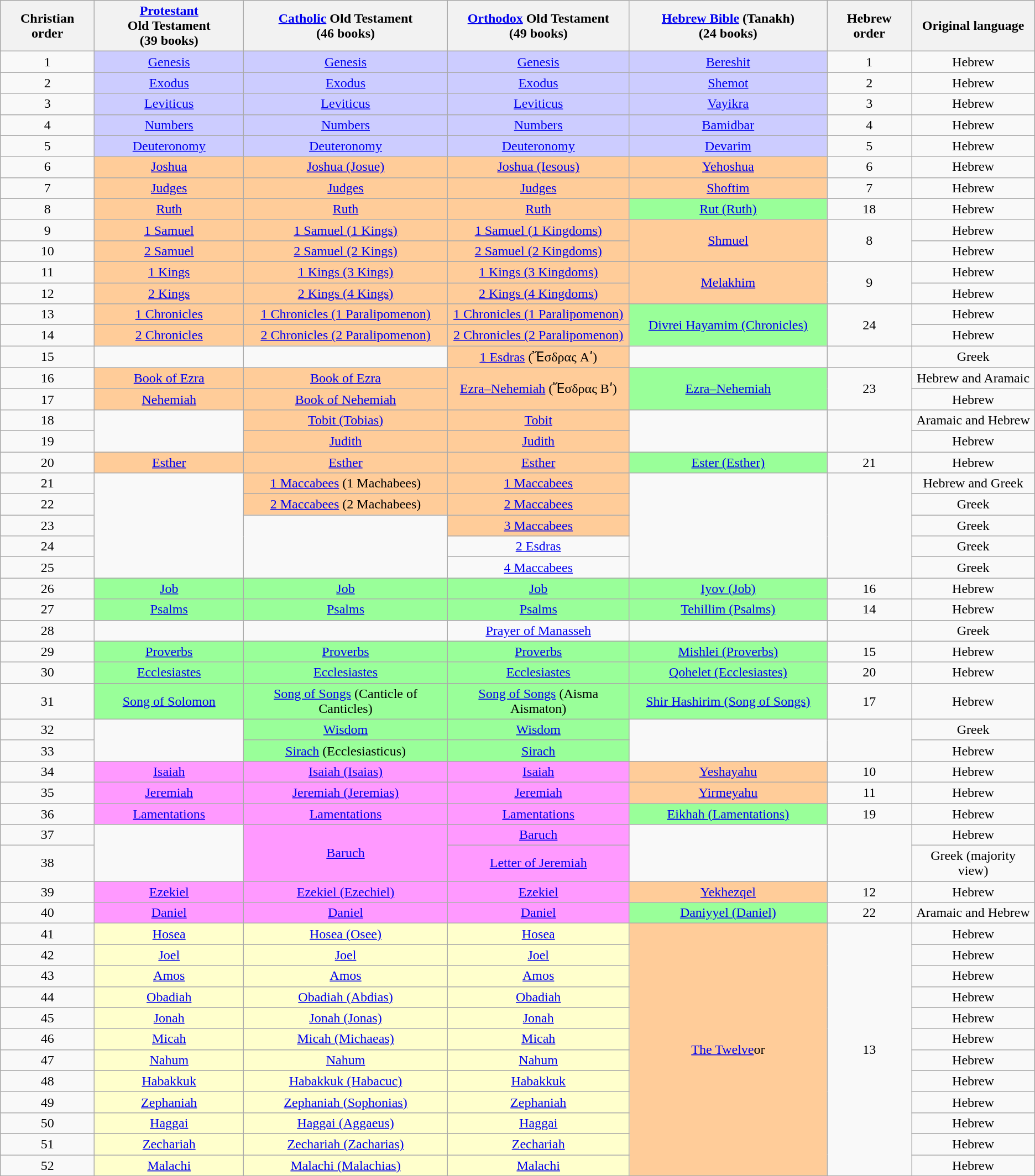<table class="wikitable sortable sticky-header sort-under" style="text-align:center">
<tr>
<th>Christian order</th>
<th><a href='#'>Protestant</a> Old Testament <br>(39 books)</th>
<th><a href='#'>Catholic</a> Old Testament <br>(46 books)</th>
<th><a href='#'>Orthodox</a> Old Testament <br>(49 books)</th>
<th><a href='#'>Hebrew Bible</a> (Tanakh) (24 books)</th>
<th>Hebrew order</th>
<th>Original language</th>
</tr>
<tr>
<td>1</td>
<td style="background:#ccf"><a href='#'>Genesis</a></td>
<td style="background:#ccf"><a href='#'>Genesis</a></td>
<td style="background:#ccf"><a href='#'>Genesis</a></td>
<td style="background:#ccf"><a href='#'>Bereshit</a></td>
<td>1</td>
<td>Hebrew</td>
</tr>
<tr>
<td>2</td>
<td style="background:#ccf"><a href='#'>Exodus</a></td>
<td style="background:#ccf"><a href='#'>Exodus</a></td>
<td style="background:#ccf"><a href='#'>Exodus</a></td>
<td style="background:#ccf"><a href='#'>Shemot</a></td>
<td>2</td>
<td>Hebrew</td>
</tr>
<tr>
<td>3</td>
<td style="background:#ccf"><a href='#'>Leviticus</a></td>
<td style="background:#ccf"><a href='#'>Leviticus</a></td>
<td style="background:#ccf"><a href='#'>Leviticus</a></td>
<td style="background:#ccf"><a href='#'>Vayikra</a></td>
<td>3</td>
<td>Hebrew</td>
</tr>
<tr>
<td>4</td>
<td style="background:#ccf"><a href='#'>Numbers</a></td>
<td style="background:#ccf"><a href='#'>Numbers</a></td>
<td style="background:#ccf"><a href='#'>Numbers</a></td>
<td style="background:#ccf"><a href='#'>Bamidbar</a></td>
<td>4</td>
<td>Hebrew</td>
</tr>
<tr>
<td>5</td>
<td style="background:#ccf"><a href='#'>Deuteronomy</a></td>
<td style="background:#ccf"><a href='#'>Deuteronomy</a></td>
<td style="background:#ccf"><a href='#'>Deuteronomy</a></td>
<td style="background:#ccf"><a href='#'>Devarim</a></td>
<td>5</td>
<td>Hebrew</td>
</tr>
<tr>
<td>6</td>
<td style="background:#fc9"><a href='#'>Joshua</a></td>
<td style="background:#fc9"><a href='#'>Joshua (Josue)</a></td>
<td style="background:#fc9"><a href='#'>Joshua (Iesous)</a></td>
<td style="background:#fc9"><a href='#'>Yehoshua</a></td>
<td>6</td>
<td>Hebrew</td>
</tr>
<tr>
<td>7</td>
<td style="background:#fc9"><a href='#'>Judges</a></td>
<td style="background:#fc9"><a href='#'>Judges</a></td>
<td style="background:#fc9"><a href='#'>Judges</a></td>
<td style="background:#fc9"><a href='#'>Shoftim</a></td>
<td>7</td>
<td>Hebrew</td>
</tr>
<tr>
<td>8</td>
<td style="background:#fc9"><a href='#'>Ruth</a></td>
<td style="background:#fc9"><a href='#'>Ruth</a></td>
<td style="background:#fc9"><a href='#'>Ruth</a></td>
<td style="background:#9f9"><a href='#'>Rut (Ruth)</a></td>
<td>18</td>
<td>Hebrew</td>
</tr>
<tr>
<td>9</td>
<td style="background:#fc9"><a href='#'>1 Samuel</a></td>
<td style="background:#fc9"><a href='#'>1 Samuel (1 Kings)</a></td>
<td style="background:#fc9"><a href='#'>1 Samuel (1 Kingdoms)</a></td>
<td rowspan=2 style="background:#fc9"><a href='#'>Shmuel</a></td>
<td rowspan=2>8</td>
<td>Hebrew</td>
</tr>
<tr>
<td>10</td>
<td style="background:#fc9"><a href='#'>2 Samuel</a></td>
<td style="background:#fc9"><a href='#'>2 Samuel (2 Kings)</a></td>
<td style="background:#fc9"><a href='#'>2 Samuel (2 Kingdoms)</a></td>
<td>Hebrew</td>
</tr>
<tr>
<td>11</td>
<td style="background:#fc9"><a href='#'>1 Kings</a></td>
<td style="background:#fc9"><a href='#'>1 Kings (3 Kings)</a></td>
<td style="background:#fc9"><a href='#'>1 Kings (3 Kingdoms)</a></td>
<td rowspan=2 style="background:#fc9"><a href='#'>Melakhim</a></td>
<td rowspan=2>9</td>
<td>Hebrew</td>
</tr>
<tr>
<td>12</td>
<td style="background:#fc9"><a href='#'>2 Kings</a></td>
<td style="background:#fc9"><a href='#'>2 Kings (4 Kings)</a></td>
<td style="background:#fc9"><a href='#'>2 Kings (4 Kingdoms)</a></td>
<td>Hebrew</td>
</tr>
<tr>
<td>13</td>
<td style="background:#fc9"><a href='#'>1 Chronicles</a></td>
<td style="background:#fc9"><a href='#'>1 Chronicles (1 Paralipomenon)</a></td>
<td style="background:#fc9"><a href='#'>1 Chronicles (1 Paralipomenon)</a></td>
<td rowspan=2 style="background:#9f9"><a href='#'>Divrei Hayamim (Chronicles)</a></td>
<td rowspan=2>24</td>
<td>Hebrew</td>
</tr>
<tr>
<td>14</td>
<td style="background:#fc9"><a href='#'>2 Chronicles</a></td>
<td style="background:#fc9"><a href='#'>2 Chronicles (2 Paralipomenon)</a></td>
<td style="background:#fc9"><a href='#'>2 Chronicles (2 Paralipomenon)</a></td>
<td>Hebrew</td>
</tr>
<tr>
<td>15</td>
<td></td>
<td></td>
<td style="background:#fc9"><a href='#'>1 Esdras</a> (Ἔσδρας Aʹ)</td>
<td></td>
<td></td>
<td>Greek</td>
</tr>
<tr>
<td>16</td>
<td style="background:#fc9"><a href='#'>Book of Ezra</a></td>
<td style="background:#fc9"><a href='#'>Book of Ezra</a></td>
<td rowspan=2 style="background:#fc9"><a href='#'>Ezra–Nehemiah</a> (Ἔσδρας Βʹ)</td>
<td rowspan=2 style="background:#9f9"><a href='#'>Ezra–Nehemiah</a></td>
<td rowspan=2>23</td>
<td>Hebrew and Aramaic</td>
</tr>
<tr>
<td>17</td>
<td style="background:#fc9"><a href='#'>Nehemiah</a></td>
<td style="background:#fc9"><a href='#'>Book of Nehemiah</a></td>
<td>Hebrew</td>
</tr>
<tr>
<td>18</td>
<td rowspan=2></td>
<td style="background:#fc9"><a href='#'>Tobit (Tobias)</a></td>
<td style="background:#fc9"><a href='#'>Tobit</a></td>
<td rowspan=2></td>
<td rowspan=2></td>
<td>Aramaic and Hebrew</td>
</tr>
<tr>
<td>19</td>
<td style="background:#fc9"><a href='#'>Judith</a></td>
<td style="background:#fc9"><a href='#'>Judith</a></td>
<td>Hebrew</td>
</tr>
<tr>
<td>20</td>
<td style="background:#fc9"><a href='#'>Esther</a></td>
<td style="background:#fc9"><a href='#'>Esther</a></td>
<td style="background:#fc9"><a href='#'>Esther</a></td>
<td style="background:#9f9"><a href='#'>Ester (Esther)</a></td>
<td>21</td>
<td>Hebrew</td>
</tr>
<tr>
<td>21</td>
<td rowspan=5></td>
<td style="background:#fc9"><a href='#'>1 Maccabees</a> (1 Machabees)</td>
<td style="background:#fc9"><a href='#'>1 Maccabees</a></td>
<td rowspan=5></td>
<td rowspan=5></td>
<td>Hebrew and Greek</td>
</tr>
<tr>
<td>22</td>
<td style="background:#fc9"><a href='#'>2 Maccabees</a> (2 Machabees)</td>
<td style="background:#fc9"><a href='#'>2 Maccabees</a></td>
<td>Greek</td>
</tr>
<tr>
<td>23</td>
<td rowspan=3></td>
<td style="background:#fc9"><a href='#'>3 Maccabees</a></td>
<td>Greek</td>
</tr>
<tr>
<td>24</td>
<td><a href='#'>2 Esdras</a></td>
<td>Greek</td>
</tr>
<tr>
<td>25</td>
<td><a href='#'>4 Maccabees</a></td>
<td>Greek</td>
</tr>
<tr>
<td>26</td>
<td style="background:#9f9"><a href='#'>Job</a></td>
<td style="background:#9f9"><a href='#'>Job</a></td>
<td style="background:#9f9"><a href='#'>Job</a></td>
<td style="background:#9f9"><a href='#'>Iyov (Job)</a></td>
<td>16</td>
<td>Hebrew</td>
</tr>
<tr>
<td>27</td>
<td style="background:#9f9"><a href='#'>Psalms</a></td>
<td style="background:#9f9"><a href='#'>Psalms</a></td>
<td style="background:#9f9"><a href='#'>Psalms</a></td>
<td style="background:#9f9"><a href='#'>Tehillim (Psalms)</a></td>
<td>14</td>
<td>Hebrew</td>
</tr>
<tr>
<td>28</td>
<td></td>
<td></td>
<td><a href='#'>Prayer of Manasseh</a></td>
<td></td>
<td></td>
<td>Greek</td>
</tr>
<tr>
<td>29</td>
<td style="background:#9f9"><a href='#'>Proverbs</a></td>
<td style="background:#9f9"><a href='#'>Proverbs</a></td>
<td style="background:#9f9"><a href='#'>Proverbs</a></td>
<td style="background:#9f9"><a href='#'>Mishlei (Proverbs)</a></td>
<td>15</td>
<td>Hebrew</td>
</tr>
<tr>
<td>30</td>
<td style="background:#9f9"><a href='#'>Ecclesiastes</a></td>
<td style="background:#9f9"><a href='#'>Ecclesiastes</a></td>
<td style="background:#9f9"><a href='#'>Ecclesiastes</a></td>
<td style="background:#9f9"><a href='#'>Qohelet (Ecclesiastes)</a></td>
<td>20</td>
<td>Hebrew</td>
</tr>
<tr>
<td>31</td>
<td style="background:#9f9"><a href='#'>Song of Solomon</a></td>
<td style="background:#9f9"><a href='#'>Song of Songs</a> (Canticle of Canticles)</td>
<td style="background:#9f9"><a href='#'>Song of Songs</a> (Aisma Aismaton)</td>
<td style="background:#9f9"><a href='#'>Shir Hashirim (Song of Songs)</a></td>
<td>17</td>
<td>Hebrew</td>
</tr>
<tr>
<td>32</td>
<td rowspan=2></td>
<td style="background:#9f9"><a href='#'>Wisdom</a></td>
<td style="background:#9f9"><a href='#'>Wisdom</a></td>
<td rowspan=2></td>
<td rowspan=2></td>
<td>Greek</td>
</tr>
<tr>
<td>33</td>
<td style="background:#9f9"><a href='#'>Sirach</a> (Ecclesiasticus)</td>
<td style="background:#9f9"><a href='#'>Sirach</a></td>
<td>Hebrew</td>
</tr>
<tr>
<td>34</td>
<td style="background:#f9f"><a href='#'>Isaiah</a></td>
<td style="background:#f9f"><a href='#'>Isaiah (Isaias)</a></td>
<td style="background:#f9f"><a href='#'>Isaiah</a></td>
<td style="background:#fc9"><a href='#'>Yeshayahu</a></td>
<td>10</td>
<td>Hebrew</td>
</tr>
<tr>
<td>35</td>
<td style="background:#f9f"><a href='#'>Jeremiah</a></td>
<td style="background:#f9f"><a href='#'>Jeremiah (Jeremias)</a></td>
<td style="background:#f9f"><a href='#'>Jeremiah</a></td>
<td style="background:#fc9"><a href='#'>Yirmeyahu</a></td>
<td>11</td>
<td>Hebrew</td>
</tr>
<tr>
<td>36</td>
<td style="background:#f9f"><a href='#'>Lamentations</a></td>
<td style="background:#f9f"><a href='#'>Lamentations</a></td>
<td style="background:#f9f"><a href='#'>Lamentations</a></td>
<td style="background:#9f9"><a href='#'>Eikhah (Lamentations)</a></td>
<td>19</td>
<td>Hebrew</td>
</tr>
<tr>
<td>37</td>
<td rowspan=2></td>
<td rowspan=2 style="background:#f9f"><a href='#'>Baruch</a></td>
<td style="background:#f9f"><a href='#'>Baruch</a></td>
<td rowspan=2></td>
<td rowspan=2></td>
<td>Hebrew</td>
</tr>
<tr>
<td>38</td>
<td style="background:#f9f"><a href='#'>Letter of Jeremiah</a></td>
<td>Greek (majority view)</td>
</tr>
<tr>
<td>39</td>
<td style="background:#f9f"><a href='#'>Ezekiel</a></td>
<td style="background:#f9f"><a href='#'>Ezekiel (Ezechiel)</a></td>
<td style="background:#f9f"><a href='#'>Ezekiel</a></td>
<td style="background:#fc9"><a href='#'>Yekhezqel</a></td>
<td>12</td>
<td>Hebrew</td>
</tr>
<tr>
<td>40</td>
<td style="background:#f9f"><a href='#'>Daniel</a></td>
<td style="background:#f9f"><a href='#'>Daniel</a></td>
<td style="background:#f9f"><a href='#'>Daniel</a></td>
<td style="background:#9f9"><a href='#'>Daniyyel (Daniel)</a></td>
<td>22</td>
<td>Aramaic and Hebrew</td>
</tr>
<tr>
<td>41</td>
<td style="background:#ffc"><a href='#'>Hosea</a></td>
<td style="background:#ffc"><a href='#'>Hosea (Osee)</a></td>
<td style="background:#ffc"><a href='#'>Hosea</a></td>
<td rowspan=12 style="background:#fc9"><a href='#'>The Twelve</a>or</td>
<td rowspan=12>13</td>
<td>Hebrew</td>
</tr>
<tr>
<td>42</td>
<td style="background:#ffc"><a href='#'>Joel</a></td>
<td style="background:#ffc"><a href='#'>Joel</a></td>
<td style="background:#ffc"><a href='#'>Joel</a></td>
<td>Hebrew</td>
</tr>
<tr>
<td>43</td>
<td style="background:#ffc"><a href='#'>Amos</a></td>
<td style="background:#ffc"><a href='#'>Amos</a></td>
<td style="background:#ffc"><a href='#'>Amos</a></td>
<td>Hebrew</td>
</tr>
<tr>
<td>44</td>
<td style="background:#ffc"><a href='#'>Obadiah</a></td>
<td style="background:#ffc"><a href='#'>Obadiah (Abdias)</a></td>
<td style="background:#ffc"><a href='#'>Obadiah</a></td>
<td>Hebrew</td>
</tr>
<tr>
<td>45</td>
<td style="background:#ffc"><a href='#'>Jonah</a></td>
<td style="background:#ffc"><a href='#'>Jonah (Jonas)</a></td>
<td style="background:#ffc"><a href='#'>Jonah</a></td>
<td>Hebrew</td>
</tr>
<tr>
<td>46</td>
<td style="background:#ffc"><a href='#'>Micah</a></td>
<td style="background:#ffc"><a href='#'>Micah (Michaeas)</a></td>
<td style="background:#ffc"><a href='#'>Micah</a></td>
<td>Hebrew</td>
</tr>
<tr>
<td>47</td>
<td style="background:#ffc"><a href='#'>Nahum</a></td>
<td style="background:#ffc"><a href='#'>Nahum</a></td>
<td style="background:#ffc"><a href='#'>Nahum</a></td>
<td>Hebrew</td>
</tr>
<tr>
<td>48</td>
<td style="background:#ffc"><a href='#'>Habakkuk</a></td>
<td style="background:#ffc"><a href='#'>Habakkuk (Habacuc)</a></td>
<td style="background:#ffc"><a href='#'>Habakkuk</a></td>
<td>Hebrew</td>
</tr>
<tr>
<td>49</td>
<td style="background:#ffc"><a href='#'>Zephaniah</a></td>
<td style="background:#ffc"><a href='#'>Zephaniah (Sophonias)</a></td>
<td style="background:#ffc"><a href='#'>Zephaniah</a></td>
<td>Hebrew</td>
</tr>
<tr>
<td>50</td>
<td style="background:#ffc"><a href='#'>Haggai</a></td>
<td style="background:#ffc"><a href='#'>Haggai (Aggaeus)</a></td>
<td style="background:#ffc"><a href='#'>Haggai</a></td>
<td>Hebrew</td>
</tr>
<tr>
<td>51</td>
<td style="background:#ffc"><a href='#'>Zechariah</a></td>
<td style="background:#ffc"><a href='#'>Zechariah (Zacharias)</a></td>
<td style="background:#ffc"><a href='#'>Zechariah</a></td>
<td>Hebrew</td>
</tr>
<tr>
<td>52</td>
<td style="background:#ffc"><a href='#'>Malachi</a></td>
<td style="background:#ffc"><a href='#'>Malachi (Malachias)</a></td>
<td style="background:#ffc"><a href='#'>Malachi</a></td>
<td>Hebrew</td>
</tr>
</table>
